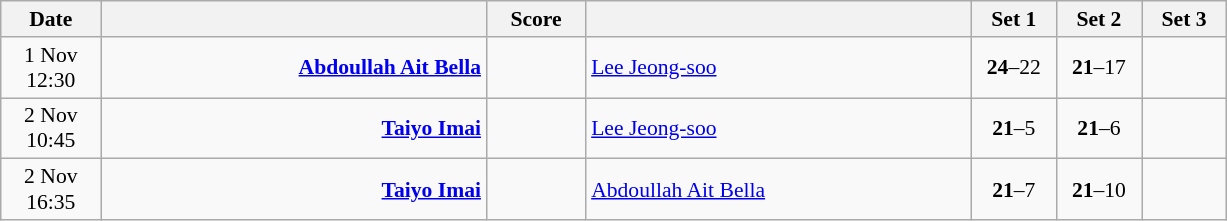<table class="wikitable" style="text-align:center; font-size:90%">
<tr>
<th width="60">Date</th>
<th align="right" width="250"></th>
<th width="60">Score</th>
<th align="left" width="250"></th>
<th width="50">Set 1</th>
<th width="50">Set 2</th>
<th width="50">Set 3</th>
</tr>
<tr>
<td>1 Nov<br>12:30</td>
<td align="right"><strong><a href='#'>Abdoullah Ait Bella</a></strong> </td>
<td align="center"></td>
<td align="left"> <a href='#'>Lee Jeong-soo</a></td>
<td><strong>24</strong>–22</td>
<td><strong>21</strong>–17</td>
<td></td>
</tr>
<tr>
<td>2 Nov<br>10:45</td>
<td align="right"><strong><a href='#'>Taiyo Imai</a></strong> </td>
<td align="center"></td>
<td align="left"> <a href='#'>Lee Jeong-soo</a></td>
<td><strong>21</strong>–5</td>
<td><strong>21</strong>–6</td>
<td></td>
</tr>
<tr>
<td>2 Nov<br>16:35</td>
<td align="right"><strong><a href='#'>Taiyo Imai</a></strong> </td>
<td align="center"></td>
<td align="left"> <a href='#'>Abdoullah Ait Bella</a></td>
<td><strong>21</strong>–7</td>
<td><strong>21</strong>–10</td>
<td></td>
</tr>
</table>
